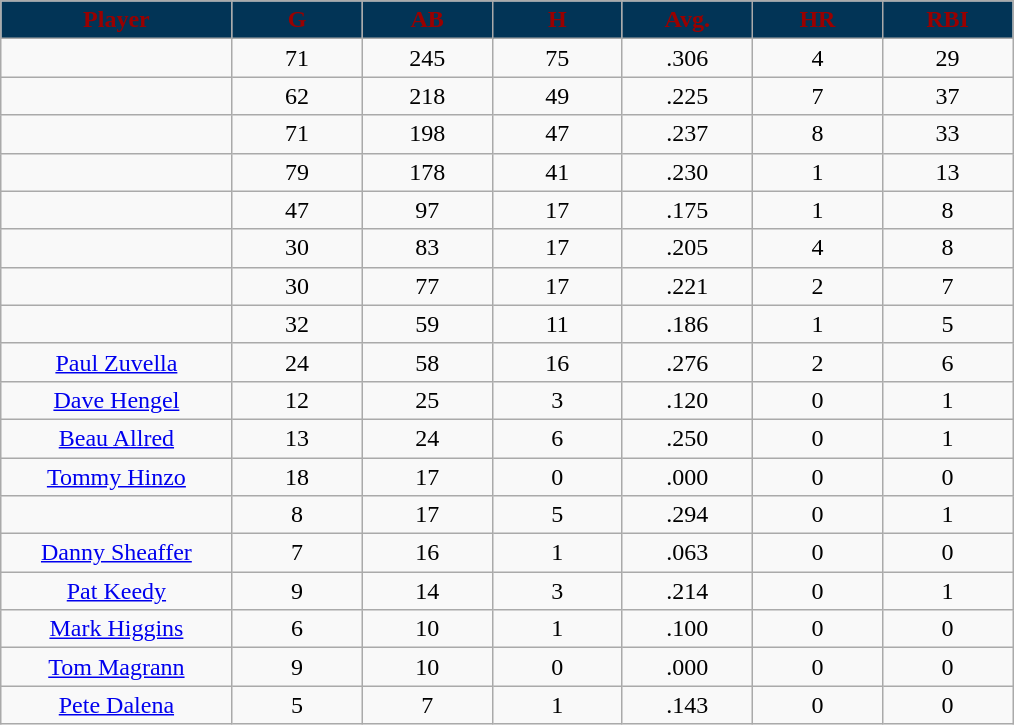<table class="wikitable sortable">
<tr>
<th style="background:#023456;color:#990000;" width="16%">Player</th>
<th style="background:#023456;color:#990000;" width="9%">G</th>
<th style="background:#023456;color:#990000;" width="9%">AB</th>
<th style="background:#023456;color:#990000;" width="9%">H</th>
<th style="background:#023456;color:#990000;" width="9%">Avg.</th>
<th style="background:#023456;color:#990000;" width="9%">HR</th>
<th style="background:#023456;color:#990000;" width="9%">RBI</th>
</tr>
<tr align="center">
<td></td>
<td>71</td>
<td>245</td>
<td>75</td>
<td>.306</td>
<td>4</td>
<td>29</td>
</tr>
<tr align="center">
<td></td>
<td>62</td>
<td>218</td>
<td>49</td>
<td>.225</td>
<td>7</td>
<td>37</td>
</tr>
<tr align="center">
<td></td>
<td>71</td>
<td>198</td>
<td>47</td>
<td>.237</td>
<td>8</td>
<td>33</td>
</tr>
<tr align="center">
<td></td>
<td>79</td>
<td>178</td>
<td>41</td>
<td>.230</td>
<td>1</td>
<td>13</td>
</tr>
<tr align="center">
<td></td>
<td>47</td>
<td>97</td>
<td>17</td>
<td>.175</td>
<td>1</td>
<td>8</td>
</tr>
<tr align="center">
<td></td>
<td>30</td>
<td>83</td>
<td>17</td>
<td>.205</td>
<td>4</td>
<td>8</td>
</tr>
<tr align="center">
<td></td>
<td>30</td>
<td>77</td>
<td>17</td>
<td>.221</td>
<td>2</td>
<td>7</td>
</tr>
<tr align="center">
<td></td>
<td>32</td>
<td>59</td>
<td>11</td>
<td>.186</td>
<td>1</td>
<td>5</td>
</tr>
<tr align="center">
<td><a href='#'>Paul Zuvella</a></td>
<td>24</td>
<td>58</td>
<td>16</td>
<td>.276</td>
<td>2</td>
<td>6</td>
</tr>
<tr align=center>
<td><a href='#'>Dave Hengel</a></td>
<td>12</td>
<td>25</td>
<td>3</td>
<td>.120</td>
<td>0</td>
<td>1</td>
</tr>
<tr align=center>
<td><a href='#'>Beau Allred</a></td>
<td>13</td>
<td>24</td>
<td>6</td>
<td>.250</td>
<td>0</td>
<td>1</td>
</tr>
<tr align=center>
<td><a href='#'>Tommy Hinzo</a></td>
<td>18</td>
<td>17</td>
<td>0</td>
<td>.000</td>
<td>0</td>
<td>0</td>
</tr>
<tr align=center>
<td></td>
<td>8</td>
<td>17</td>
<td>5</td>
<td>.294</td>
<td>0</td>
<td>1</td>
</tr>
<tr align="center">
<td><a href='#'>Danny Sheaffer</a></td>
<td>7</td>
<td>16</td>
<td>1</td>
<td>.063</td>
<td>0</td>
<td>0</td>
</tr>
<tr align=center>
<td><a href='#'>Pat Keedy</a></td>
<td>9</td>
<td>14</td>
<td>3</td>
<td>.214</td>
<td>0</td>
<td>1</td>
</tr>
<tr align=center>
<td><a href='#'>Mark Higgins</a></td>
<td>6</td>
<td>10</td>
<td>1</td>
<td>.100</td>
<td>0</td>
<td>0</td>
</tr>
<tr align=center>
<td><a href='#'>Tom Magrann</a></td>
<td>9</td>
<td>10</td>
<td>0</td>
<td>.000</td>
<td>0</td>
<td>0</td>
</tr>
<tr align=center>
<td><a href='#'>Pete Dalena</a></td>
<td>5</td>
<td>7</td>
<td>1</td>
<td>.143</td>
<td>0</td>
<td>0</td>
</tr>
</table>
